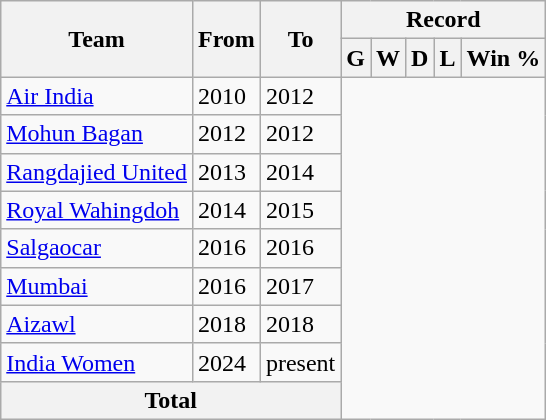<table class="wikitable" style="text-align: center">
<tr>
<th rowspan="2">Team</th>
<th rowspan="2">From</th>
<th rowspan="2">To</th>
<th colspan="5">Record</th>
</tr>
<tr>
<th>G</th>
<th>W</th>
<th>D</th>
<th>L</th>
<th>Win %</th>
</tr>
<tr>
<td align=left><a href='#'>Air India</a></td>
<td align=left>2010</td>
<td align=left>2012<br></td>
</tr>
<tr>
<td align=left><a href='#'>Mohun Bagan</a></td>
<td align=left>2012</td>
<td align=left>2012<br></td>
</tr>
<tr>
<td align=left><a href='#'>Rangdajied United</a></td>
<td align=left>2013</td>
<td align=left>2014<br></td>
</tr>
<tr>
<td align=left><a href='#'>Royal Wahingdoh</a></td>
<td align=left>2014</td>
<td align=left>2015<br></td>
</tr>
<tr>
<td align=left><a href='#'>Salgaocar</a></td>
<td align=left>2016</td>
<td align=left>2016<br></td>
</tr>
<tr>
<td align=left><a href='#'>Mumbai</a></td>
<td align=left>2016</td>
<td align=left>2017<br></td>
</tr>
<tr>
<td align=left><a href='#'>Aizawl</a></td>
<td align=left>2018</td>
<td align=left>2018<br></td>
</tr>
<tr>
<td align=left><a href='#'>India Women</a></td>
<td align=left>2024</td>
<td align=left>present<br></td>
</tr>
<tr>
<th colspan="3">Total<br></th>
</tr>
</table>
